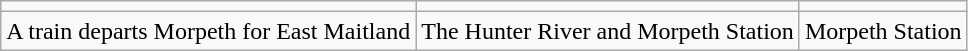<table class="wikitable">
<tr>
<td></td>
<td></td>
<td></td>
</tr>
<tr>
<td>A train departs Morpeth for East Maitland</td>
<td>The Hunter River and Morpeth Station</td>
<td>Morpeth Station</td>
</tr>
</table>
